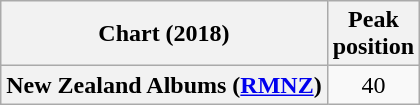<table class="wikitable sortable plainrowheaders" style="text-align:center">
<tr>
<th scope="col">Chart (2018)</th>
<th scope="col">Peak<br> position</th>
</tr>
<tr>
<th scope="row">New Zealand Albums (<a href='#'>RMNZ</a>)</th>
<td>40</td>
</tr>
</table>
